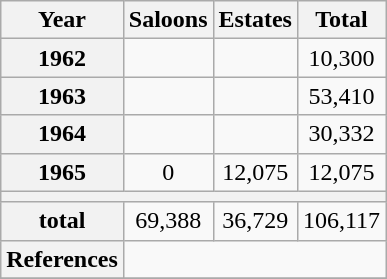<table class="wikitable" style="text-align:center">
<tr>
<th>Year</th>
<th>Saloons</th>
<th>Estates</th>
<th>Total</th>
</tr>
<tr>
<th>1962</th>
<td></td>
<td></td>
<td>10,300</td>
</tr>
<tr>
<th>1963</th>
<td></td>
<td></td>
<td>53,410</td>
</tr>
<tr>
<th>1964</th>
<td></td>
<td></td>
<td>30,332</td>
</tr>
<tr>
<th>1965</th>
<td>0</td>
<td>12,075</td>
<td>12,075</td>
</tr>
<tr>
<th colspan="4"></th>
</tr>
<tr>
<th>total</th>
<td>69,388</td>
<td>36,729</td>
<td>106,117</td>
</tr>
<tr>
<th>References</th>
<td colspan="3"></td>
</tr>
<tr>
</tr>
</table>
